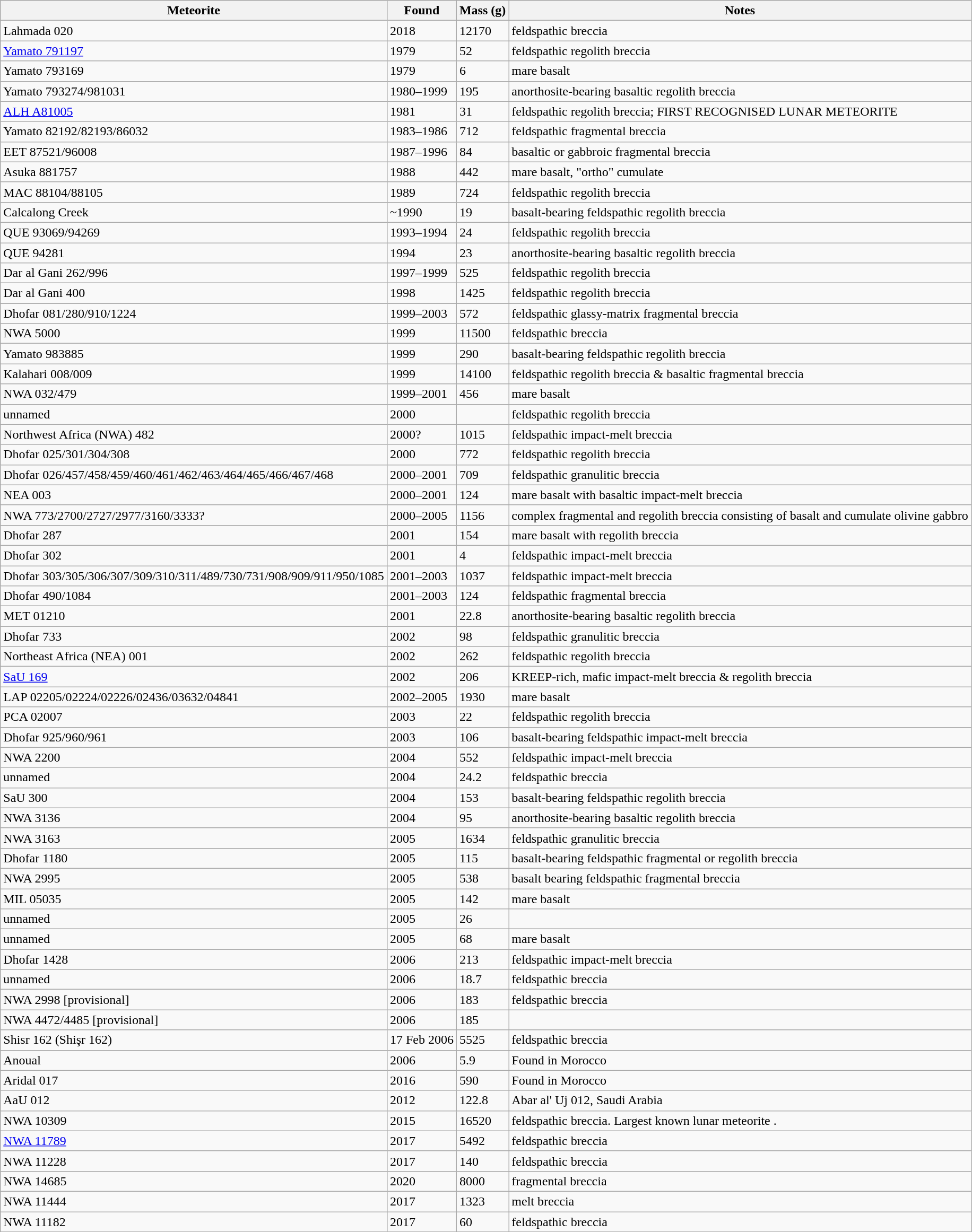<table class="wikitable sortable">
<tr>
<th>Meteorite</th>
<th>Found</th>
<th>Mass (g)</th>
<th>Notes</th>
</tr>
<tr>
<td>Lahmada 020</td>
<td>2018</td>
<td>12170</td>
<td>feldspathic breccia</td>
</tr>
<tr>
<td><a href='#'>Yamato 791197</a></td>
<td>1979</td>
<td>52</td>
<td>feldspathic regolith breccia</td>
</tr>
<tr>
<td>Yamato 793169</td>
<td>1979</td>
<td>6</td>
<td>mare basalt</td>
</tr>
<tr>
<td>Yamato 793274/981031</td>
<td>1980–1999</td>
<td>195</td>
<td>anorthosite-bearing basaltic regolith breccia</td>
</tr>
<tr>
<td><a href='#'>ALH A81005</a></td>
<td>1981</td>
<td>31</td>
<td>feldspathic regolith breccia; FIRST RECOGNISED LUNAR METEORITE</td>
</tr>
<tr>
<td>Yamato 82192/82193/86032</td>
<td>1983–1986</td>
<td>712</td>
<td>feldspathic fragmental breccia</td>
</tr>
<tr>
<td>EET 87521/96008</td>
<td>1987–1996</td>
<td>84</td>
<td>basaltic or gabbroic fragmental breccia</td>
</tr>
<tr>
<td>Asuka 881757</td>
<td>1988</td>
<td>442</td>
<td>mare basalt, "ortho" cumulate</td>
</tr>
<tr>
<td>MAC 88104/88105</td>
<td>1989</td>
<td>724</td>
<td>feldspathic regolith breccia</td>
</tr>
<tr>
<td>Calcalong Creek</td>
<td>~1990</td>
<td>19</td>
<td>basalt-bearing feldspathic regolith breccia</td>
</tr>
<tr>
<td>QUE 93069/94269</td>
<td>1993–1994</td>
<td>24</td>
<td>feldspathic regolith breccia</td>
</tr>
<tr>
<td>QUE 94281</td>
<td>1994</td>
<td>23</td>
<td>anorthosite-bearing basaltic regolith breccia</td>
</tr>
<tr>
<td>Dar al Gani 262/996</td>
<td>1997–1999</td>
<td>525</td>
<td>feldspathic regolith breccia</td>
</tr>
<tr>
<td>Dar al Gani 400</td>
<td>1998</td>
<td>1425</td>
<td>feldspathic regolith breccia</td>
</tr>
<tr>
<td>Dhofar 081/280/910/1224</td>
<td>1999–2003</td>
<td>572</td>
<td>feldspathic glassy-matrix fragmental breccia</td>
</tr>
<tr>
<td>NWA 5000</td>
<td>1999</td>
<td>11500</td>
<td>feldspathic breccia</td>
</tr>
<tr>
<td>Yamato 983885</td>
<td>1999</td>
<td>290</td>
<td>basalt-bearing feldspathic regolith breccia</td>
</tr>
<tr>
<td>Kalahari 008/009</td>
<td>1999</td>
<td>14100</td>
<td>feldspathic regolith breccia & basaltic fragmental breccia</td>
</tr>
<tr>
<td>NWA 032/479</td>
<td>1999–2001</td>
<td>456</td>
<td>mare basalt</td>
</tr>
<tr>
<td>unnamed</td>
<td>2000</td>
<td></td>
<td>feldspathic regolith breccia</td>
</tr>
<tr>
<td>Northwest Africa (NWA) 482</td>
<td>2000?</td>
<td>1015</td>
<td>feldspathic impact-melt breccia</td>
</tr>
<tr>
<td>Dhofar 025/301/304/308</td>
<td>2000</td>
<td>772</td>
<td>feldspathic regolith breccia</td>
</tr>
<tr>
<td>Dhofar 026/457/458/459/460/461/462/463/464/465/466/467/468</td>
<td>2000–2001</td>
<td>709</td>
<td>feldspathic granulitic breccia</td>
</tr>
<tr>
<td>NEA 003</td>
<td>2000–2001</td>
<td>124</td>
<td>mare basalt with basaltic impact-melt breccia</td>
</tr>
<tr>
<td>NWA 773/2700/2727/2977/3160/3333?</td>
<td>2000–2005</td>
<td>1156</td>
<td>complex fragmental and regolith breccia consisting of basalt and cumulate olivine gabbro</td>
</tr>
<tr>
<td>Dhofar 287</td>
<td>2001</td>
<td>154</td>
<td>mare basalt with regolith breccia</td>
</tr>
<tr>
<td>Dhofar 302</td>
<td>2001</td>
<td>4</td>
<td>feldspathic impact-melt breccia</td>
</tr>
<tr>
<td>Dhofar 303/305/306/307/309/310/311/489/730/731/908/909/911/950/1085</td>
<td>2001–2003</td>
<td>1037</td>
<td>feldspathic impact-melt breccia</td>
</tr>
<tr>
<td>Dhofar 490/1084</td>
<td>2001–2003</td>
<td>124</td>
<td>feldspathic fragmental breccia</td>
</tr>
<tr>
<td>MET 01210</td>
<td>2001</td>
<td>22.8</td>
<td>anorthosite-bearing basaltic regolith breccia</td>
</tr>
<tr>
<td>Dhofar 733</td>
<td>2002</td>
<td>98</td>
<td>feldspathic granulitic breccia</td>
</tr>
<tr>
<td>Northeast Africa (NEA) 001</td>
<td>2002</td>
<td>262</td>
<td>feldspathic regolith breccia</td>
</tr>
<tr>
<td><a href='#'>SaU 169</a></td>
<td>2002</td>
<td>206</td>
<td>KREEP-rich, mafic impact-melt breccia & regolith breccia</td>
</tr>
<tr>
<td>LAP 02205/02224/02226/02436/03632/04841</td>
<td>2002–2005</td>
<td>1930</td>
<td>mare basalt</td>
</tr>
<tr>
<td>PCA 02007</td>
<td>2003</td>
<td>22</td>
<td>feldspathic regolith breccia</td>
</tr>
<tr>
<td>Dhofar 925/960/961</td>
<td>2003</td>
<td>106</td>
<td>basalt-bearing feldspathic impact-melt breccia</td>
</tr>
<tr>
<td>NWA 2200</td>
<td>2004</td>
<td>552</td>
<td>feldspathic impact-melt breccia</td>
</tr>
<tr>
<td>unnamed</td>
<td>2004</td>
<td>24.2</td>
<td>feldspathic breccia</td>
</tr>
<tr>
<td>SaU 300</td>
<td>2004</td>
<td>153</td>
<td>basalt-bearing feldspathic regolith breccia</td>
</tr>
<tr>
<td>NWA 3136</td>
<td>2004</td>
<td>95</td>
<td>anorthosite-bearing basaltic regolith breccia</td>
</tr>
<tr>
<td>NWA 3163</td>
<td>2005</td>
<td>1634</td>
<td>feldspathic granulitic breccia</td>
</tr>
<tr>
<td>Dhofar 1180</td>
<td>2005</td>
<td>115</td>
<td>basalt-bearing feldspathic fragmental or regolith breccia</td>
</tr>
<tr>
<td>NWA 2995</td>
<td>2005</td>
<td>538</td>
<td>basalt bearing feldspathic fragmental breccia</td>
</tr>
<tr>
<td>MIL 05035</td>
<td>2005</td>
<td>142</td>
<td>mare basalt</td>
</tr>
<tr>
<td>unnamed</td>
<td>2005</td>
<td>26</td>
<td></td>
</tr>
<tr>
<td>unnamed</td>
<td>2005</td>
<td>68</td>
<td>mare basalt</td>
</tr>
<tr>
<td>Dhofar 1428</td>
<td>2006</td>
<td>213</td>
<td>feldspathic impact-melt breccia</td>
</tr>
<tr>
<td>unnamed</td>
<td>2006</td>
<td>18.7</td>
<td>feldspathic breccia</td>
</tr>
<tr>
<td>NWA 2998 [provisional]</td>
<td>2006</td>
<td>183</td>
<td>feldspathic breccia</td>
</tr>
<tr>
<td>NWA 4472/4485 [provisional]</td>
<td>2006</td>
<td>185</td>
<td></td>
</tr>
<tr>
<td>Shisr 162 (Shişr 162)</td>
<td>17 Feb 2006</td>
<td>5525</td>
<td>feldspathic breccia</td>
</tr>
<tr>
<td>Anoual</td>
<td>2006</td>
<td>5.9</td>
<td>Found in Morocco</td>
</tr>
<tr>
<td>Aridal 017</td>
<td>2016</td>
<td>590</td>
<td>Found in Morocco</td>
</tr>
<tr>
<td>AaU 012</td>
<td>2012</td>
<td>122.8</td>
<td>Abar al' Uj 012, Saudi Arabia</td>
</tr>
<tr>
<td>NWA 10309</td>
<td>2015</td>
<td>16520</td>
<td>feldspathic breccia. Largest known lunar meteorite .</td>
</tr>
<tr>
<td><a href='#'>NWA 11789</a></td>
<td>2017</td>
<td>5492</td>
<td>feldspathic breccia</td>
</tr>
<tr>
<td>NWA 11228</td>
<td>2017</td>
<td>140</td>
<td>feldspathic breccia </td>
</tr>
<tr>
<td>NWA 14685</td>
<td>2020</td>
<td>8000</td>
<td>fragmental breccia</td>
</tr>
<tr>
<td>NWA 11444</td>
<td>2017</td>
<td>1323</td>
<td>melt breccia </td>
</tr>
<tr>
<td>NWA 11182</td>
<td>2017</td>
<td>60</td>
<td>feldspathic breccia</td>
</tr>
</table>
